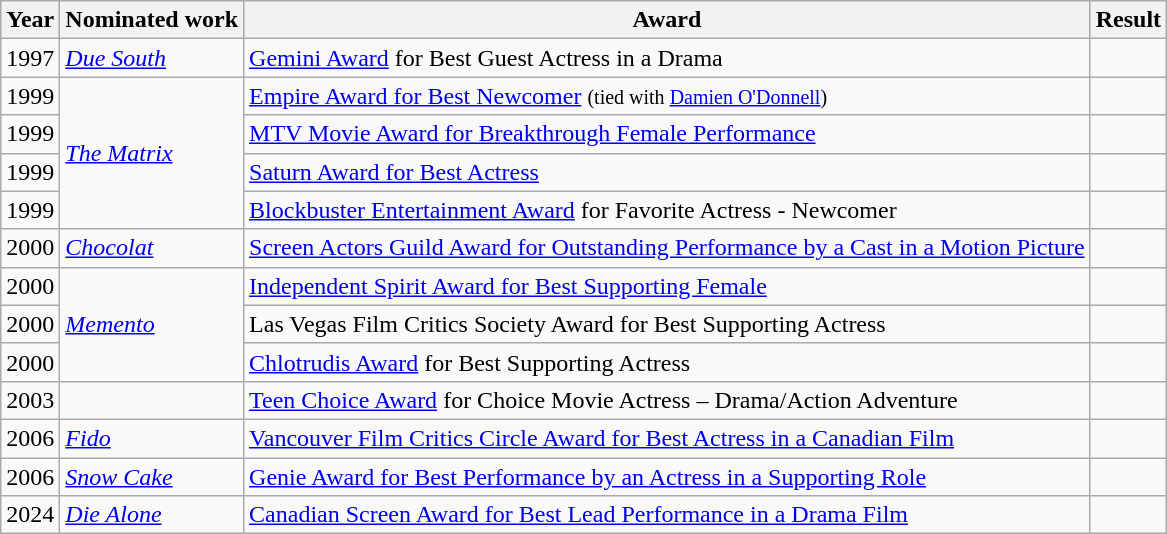<table class="wikitable sortable">
<tr>
<th>Year</th>
<th>Nominated work</th>
<th>Award</th>
<th>Result</th>
</tr>
<tr>
<td>1997</td>
<td><em><a href='#'>Due South</a></em></td>
<td><a href='#'>Gemini Award</a> for Best Guest Actress in a Drama</td>
<td></td>
</tr>
<tr>
<td>1999</td>
<td rowspan=4><em><a href='#'>The Matrix</a></em></td>
<td><a href='#'>Empire Award for Best Newcomer</a> <small>(tied with <a href='#'>Damien O'Donnell</a>)</small></td>
<td></td>
</tr>
<tr>
<td>1999</td>
<td><a href='#'>MTV Movie Award for Breakthrough Female Performance</a></td>
<td></td>
</tr>
<tr>
<td>1999</td>
<td><a href='#'>Saturn Award for Best Actress</a></td>
<td></td>
</tr>
<tr>
<td>1999</td>
<td><a href='#'>Blockbuster Entertainment Award</a> for Favorite Actress - Newcomer</td>
<td></td>
</tr>
<tr>
<td>2000</td>
<td><em><a href='#'>Chocolat</a></em></td>
<td><a href='#'>Screen Actors Guild Award for Outstanding Performance by a Cast in a Motion Picture</a></td>
<td></td>
</tr>
<tr>
<td>2000</td>
<td rowspan=3><em><a href='#'>Memento</a></em></td>
<td><a href='#'>Independent Spirit Award for Best Supporting Female</a></td>
<td></td>
</tr>
<tr>
<td>2000</td>
<td>Las Vegas Film Critics Society Award for Best Supporting Actress</td>
<td></td>
</tr>
<tr>
<td>2000</td>
<td><a href='#'>Chlotrudis Award</a> for Best Supporting Actress</td>
<td></td>
</tr>
<tr>
<td>2003</td>
<td><em></em></td>
<td><a href='#'>Teen Choice Award</a> for Choice Movie Actress – Drama/Action Adventure</td>
<td></td>
</tr>
<tr>
<td>2006</td>
<td><em><a href='#'>Fido</a></em></td>
<td><a href='#'>Vancouver Film Critics Circle Award for Best Actress in a Canadian Film</a></td>
<td></td>
</tr>
<tr>
<td>2006</td>
<td><em><a href='#'>Snow Cake</a></em></td>
<td><a href='#'>Genie Award for Best Performance by an Actress in a Supporting Role</a></td>
<td></td>
</tr>
<tr>
<td>2024</td>
<td><em><a href='#'>Die Alone</a></em></td>
<td><a href='#'>Canadian Screen Award for Best Lead Performance in a Drama Film</a></td>
<td></td>
</tr>
</table>
